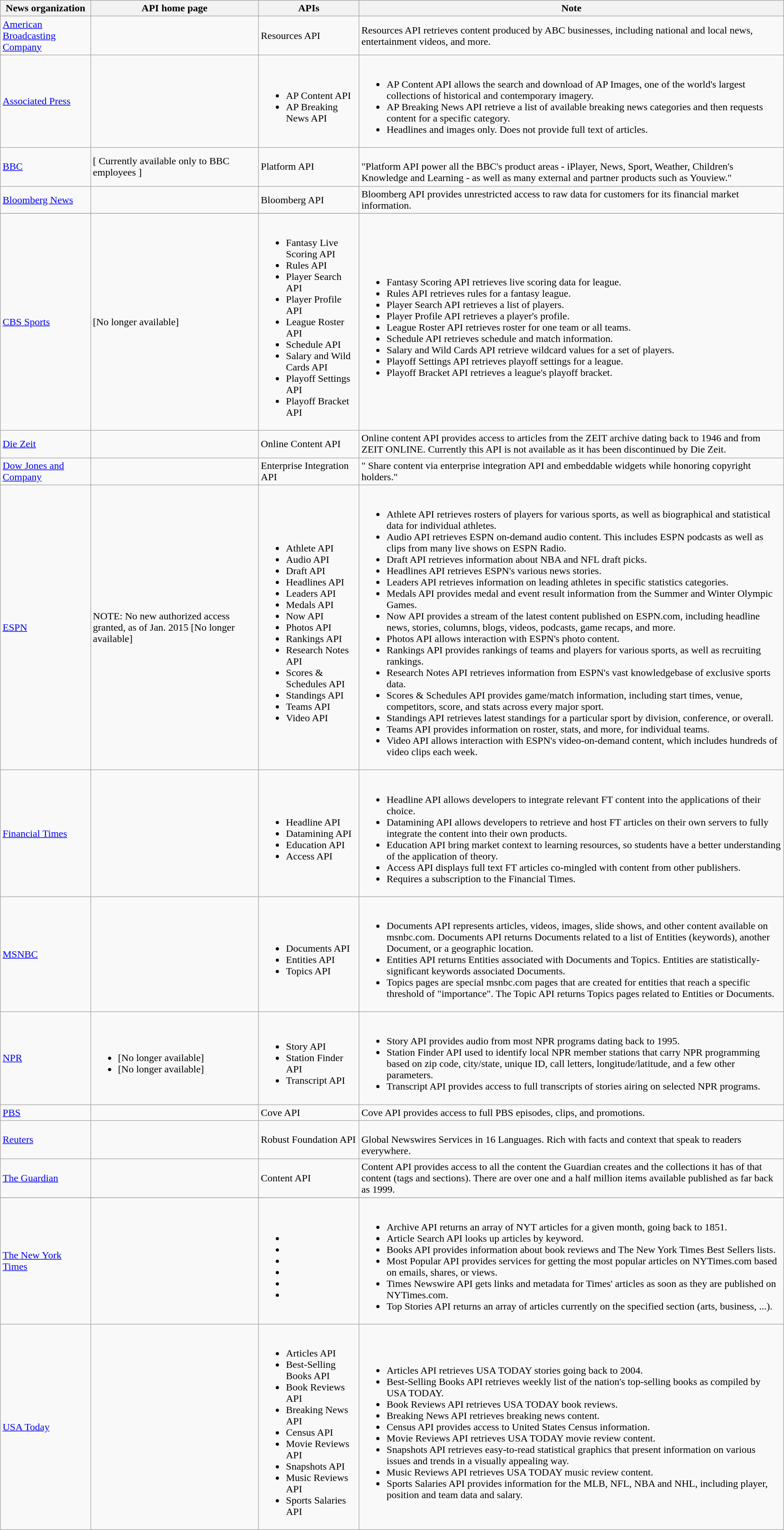<table class="wikitable">
<tr>
<th>News organization</th>
<th>API home page</th>
<th>APIs</th>
<th>Note</th>
</tr>
<tr>
<td><a href='#'>American Broadcasting Company</a></td>
<td></td>
<td>Resources API</td>
<td>Resources API retrieves content produced by ABC businesses, including national and local news, entertainment videos, and more.</td>
</tr>
<tr>
<td><a href='#'>Associated Press</a></td>
<td></td>
<td><br><ul><li>AP Content API</li><li>AP Breaking News API</li></ul></td>
<td><br><ul><li>AP Content API allows the search and download of AP Images, one of the world's largest collections of historical and contemporary imagery.</li><li>AP Breaking News API retrieve a list of available breaking news categories and then requests content for a specific category.</li><li>Headlines and images only. Does not provide full text of articles.</li></ul></td>
</tr>
<tr>
<td><a href='#'>BBC</a></td>
<td> [ Currently available only to BBC employees ]</td>
<td>Platform API</td>
<td><br>"Platform API power all the BBC's product areas - iPlayer, News, Sport, Weather, Children's Knowledge and Learning - as well as many external and partner products such as Youview."</td>
</tr>
<tr>
<td><a href='#'>Bloomberg News</a></td>
<td></td>
<td>Bloomberg API</td>
<td>Bloomberg API provides unrestricted access to raw data for customers for its financial market information.</td>
</tr>
<tr>
</tr>
<tr>
<td><a href='#'>CBS Sports</a></td>
<td> [No longer available]</td>
<td><br><ul><li>Fantasy Live Scoring API</li><li>Rules API</li><li>Player Search API</li><li>Player Profile API</li><li>League Roster API</li><li>Schedule API</li><li>Salary and Wild Cards API</li><li>Playoff Settings API</li><li>Playoff Bracket API</li></ul></td>
<td><br><ul><li>Fantasy Scoring API retrieves live scoring data for league.</li><li>Rules API retrieves rules for a fantasy league.</li><li>Player Search API retrieves a list of players.</li><li>Player Profile API retrieves a player's profile.</li><li>League Roster API retrieves roster for one team or all teams.</li><li>Schedule API retrieves schedule and match information.</li><li>Salary and Wild Cards API retrieve wildcard values for a set of players.</li><li>Playoff Settings API retrieves playoff settings for a league.</li><li>Playoff Bracket API retrieves a league's playoff bracket.</li></ul></td>
</tr>
<tr>
<td><a href='#'>Die Zeit</a></td>
<td></td>
<td>Online Content API</td>
<td>Online content API provides access to articles from the ZEIT archive dating back to 1946 and from ZEIT ONLINE. Currently this API is not available as it has been discontinued by Die Zeit.</td>
</tr>
<tr>
<td><a href='#'>Dow Jones and Company</a></td>
<td></td>
<td>Enterprise Integration API</td>
<td>" Share content via enterprise integration API and embeddable widgets while honoring copyright holders."</td>
</tr>
<tr>
<td><a href='#'>ESPN</a></td>
<td> NOTE: No new authorized access granted, as of Jan. 2015 [No longer available]</td>
<td><br><ul><li>Athlete API</li><li>Audio API</li><li>Draft API</li><li>Headlines API</li><li>Leaders API</li><li>Medals API</li><li>Now API</li><li>Photos API</li><li>Rankings API</li><li>Research Notes API</li><li>Scores & Schedules API</li><li>Standings API</li><li>Teams API</li><li>Video API</li></ul></td>
<td><br><ul><li>Athlete API retrieves rosters of players for various sports, as well as biographical and statistical data for individual athletes.</li><li>Audio API retrieves ESPN on-demand audio content. This includes ESPN podcasts as well as clips from many live shows on ESPN Radio.</li><li>Draft API retrieves information about NBA and NFL draft picks.</li><li>Headlines API retrieves ESPN's various news stories.</li><li>Leaders API retrieves information on leading athletes in specific statistics categories.</li><li>Medals API provides medal and event result information from the Summer and Winter Olympic Games.</li><li>Now API provides a stream of the latest content published on ESPN.com, including headline news, stories, columns, blogs, videos, podcasts, game recaps, and more.</li><li>Photos API allows interaction with ESPN's photo content.</li><li>Rankings API provides rankings of teams and players for various sports, as well as recruiting rankings.</li><li>Research Notes API retrieves information from ESPN's vast knowledgebase of exclusive sports data.</li><li>Scores & Schedules API provides game/match information, including start times, venue, competitors, score, and stats across every major sport.</li><li>Standings API retrieves latest standings for a particular sport by division, conference, or overall.</li><li>Teams API provides information on roster, stats, and more, for individual teams.</li><li>Video API allows interaction with ESPN's video-on-demand content, which includes hundreds of video clips each week.</li></ul></td>
</tr>
<tr>
<td><a href='#'>Financial Times</a></td>
<td></td>
<td><br><ul><li>Headline API</li><li>Datamining API</li><li>Education API</li><li>Access API</li></ul></td>
<td><br><ul><li>Headline API allows developers to integrate relevant FT content into the applications of their choice.</li><li>Datamining API allows developers to retrieve and host FT articles on their own servers to fully integrate the content into their own products.</li><li>Education API bring market context to learning resources, so students have a better understanding of the application of theory.</li><li>Access API displays full text FT articles co-mingled with content from other publishers.</li><li>Requires a subscription to the Financial Times.</li></ul></td>
</tr>
<tr>
<td><a href='#'>MSNBC</a></td>
<td></td>
<td><br><ul><li>Documents API</li><li>Entities API</li><li>Topics API</li></ul></td>
<td><br><ul><li>Documents API represents articles, videos, images, slide shows, and other content available on msnbc.com. Documents API returns Documents related to a list of Entities (keywords), another Document, or a geographic location.</li><li>Entities API returns Entities associated with Documents and Topics. Entities are statistically-significant keywords associated Documents.</li><li>Topics pages are special msnbc.com pages that are created for entities that reach a specific threshold of "importance". The Topic API returns Topics pages related to Entities or Documents.</li></ul></td>
</tr>
<tr>
<td><a href='#'>NPR</a></td>
<td><br><ul><li> [No longer available]</li><li> [No longer available]</li></ul></td>
<td><br><ul><li>Story API</li><li>Station Finder API</li><li>Transcript API</li></ul></td>
<td><br><ul><li>Story API provides audio from most NPR programs dating back to 1995.</li><li>Station Finder API used to identify local NPR member stations that carry NPR programming based on zip code, city/state, unique ID, call letters, longitude/latitude, and a few other parameters.</li><li>Transcript API provides access to full transcripts of stories airing on selected NPR programs.</li></ul></td>
</tr>
<tr>
<td><a href='#'>PBS</a></td>
<td></td>
<td>Cove API</td>
<td>Cove API provides access to full PBS episodes, clips, and promotions.</td>
</tr>
<tr>
<td><a href='#'>Reuters</a></td>
<td></td>
<td>Robust Foundation API</td>
<td><br>Global Newswires Services in 16 Languages. Rich with facts and context that speak to readers everywhere.</td>
</tr>
<tr>
<td><a href='#'>The Guardian</a></td>
<td></td>
<td>Content API</td>
<td>Content API provides access to all the content the Guardian creates and the collections it has of that content (tags and sections). There are over one and a half million items available published as far back as 1999.</td>
</tr>
<tr>
</tr>
<tr>
<td><a href='#'>The New York Times</a></td>
<td></td>
<td><br><ul><li></li><li></li><li></li><li></li><li></li><li></li></ul></td>
<td><br><ul><li>Archive API returns an array of NYT articles for a given month, going back to 1851.</li><li>Article Search API looks up articles by keyword.</li><li>Books API provides information about book reviews and The New York Times Best Sellers lists.</li><li>Most Popular API provides services for getting the most popular articles on NYTimes.com based on emails, shares, or views.</li><li>Times Newswire API gets links and metadata for Times' articles as soon as they are published on NYTimes.com.</li><li>Top Stories API returns an array of articles currently on the specified section (arts, business, ...).</li></ul></td>
</tr>
<tr>
<td><a href='#'>USA Today</a></td>
<td></td>
<td><br><ul><li>Articles API</li><li>Best-Selling Books API</li><li>Book Reviews API</li><li>Breaking News API</li><li>Census API</li><li>Movie Reviews API</li><li>Snapshots API</li><li>Music Reviews API</li><li>Sports Salaries API</li></ul></td>
<td><br><ul><li>Articles API retrieves USA TODAY stories going back to 2004.</li><li>Best-Selling Books API retrieves weekly list of the nation's top-selling books as compiled by USA TODAY.</li><li>Book Reviews API retrieves USA TODAY book reviews.</li><li>Breaking News API retrieves breaking news content.</li><li>Census API provides access to United States Census information.</li><li>Movie Reviews API retrieves USA TODAY movie review content.</li><li>Snapshots API retrieves easy-to-read statistical graphics that present information on various issues and trends in a visually appealing way.</li><li>Music Reviews API retrieves USA TODAY music review content.</li><li>Sports Salaries API provides information for the MLB, NFL, NBA and NHL, including player, position and team data and salary.</li></ul></td>
</tr>
</table>
